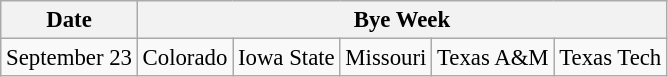<table class="wikitable" style="font-size:95%">
<tr>
<th>Date</th>
<th colspan="5">Bye Week</th>
</tr>
<tr>
<td>September 23</td>
<td>Colorado</td>
<td>Iowa State</td>
<td>Missouri</td>
<td>Texas A&M</td>
<td>Texas Tech</td>
</tr>
</table>
